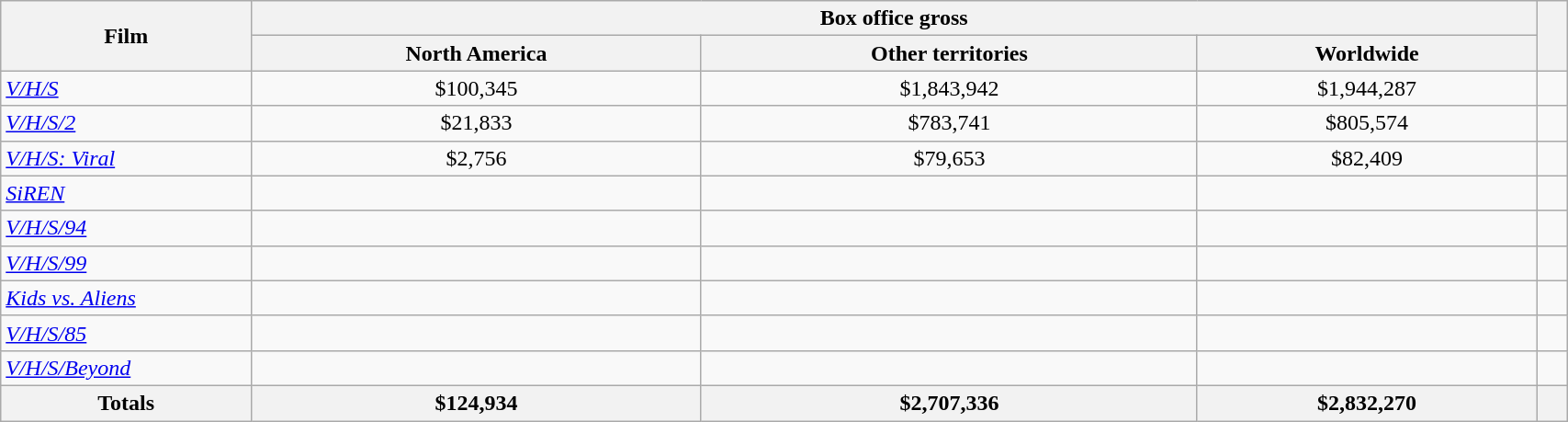<table class="wikitable sortable" width=90% border="1" style="text-align: center;">
<tr>
<th rowspan="2" style="width:16%;">Film</th>
<th colspan="3">Box office gross</th>
<th rowspan="2"></th>
</tr>
<tr>
<th>North America</th>
<th>Other territories</th>
<th>Worldwide</th>
</tr>
<tr>
<td style="text-align: left;"><em><a href='#'>V/H/S</a></em></td>
<td>$100,345</td>
<td>$1,843,942</td>
<td>$1,944,287</td>
<td></td>
</tr>
<tr>
<td style="text-align: left;"><em><a href='#'>V/H/S/2</a></em></td>
<td>$21,833</td>
<td>$783,741</td>
<td>$805,574</td>
<td></td>
</tr>
<tr>
<td style="text-align: left;"><em><a href='#'>V/H/S: Viral</a></em></td>
<td>$2,756</td>
<td>$79,653</td>
<td>$82,409</td>
<td></td>
</tr>
<tr>
<td style="text-align: left;"><em><a href='#'>SiREN</a></em></td>
<td></td>
<td></td>
<td></td>
<td></td>
</tr>
<tr>
<td style="text-align: left;"><em><a href='#'>V/H/S/94</a></em></td>
<td></td>
<td></td>
<td></td>
<td></td>
</tr>
<tr>
<td style="text-align: left;"><em><a href='#'>V/H/S/99</a></em></td>
<td></td>
<td></td>
<td></td>
<td></td>
</tr>
<tr>
<td style="text-align: left;"><em><a href='#'>Kids vs. Aliens</a></em></td>
<td></td>
<td></td>
<td></td>
<td></td>
</tr>
<tr>
<td style="text-align: left;"><em><a href='#'>V/H/S/85</a></em></td>
<td></td>
<td></td>
<td></td>
<td></td>
</tr>
<tr>
<td style="text-align: left;"><em><a href='#'>V/H/S/Beyond</a></em></td>
<td></td>
<td></td>
<td></td>
<td></td>
</tr>
<tr>
<th>Totals</th>
<th>$124,934</th>
<th>$2,707,336</th>
<th>$2,832,270</th>
<th></th>
</tr>
</table>
